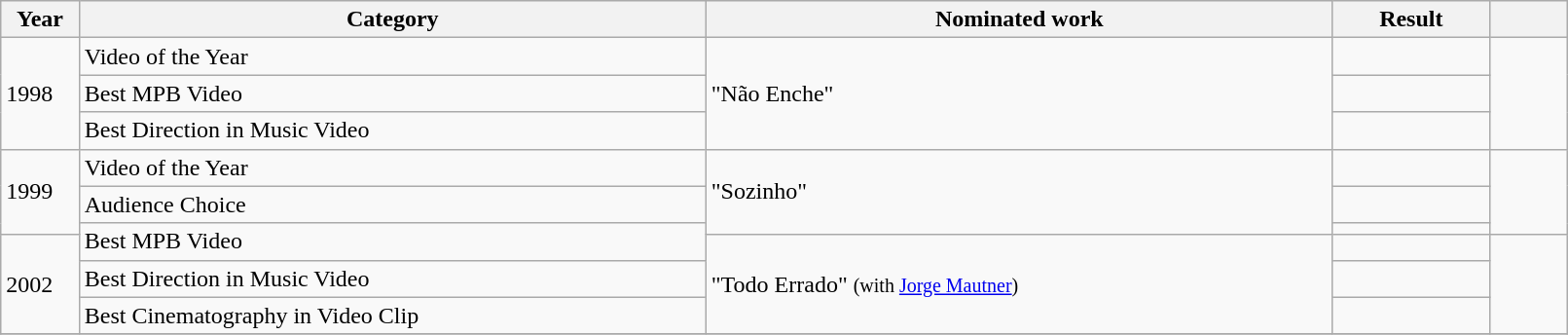<table class="wikitable" style="width:85%;">
<tr>
<th width=5%>Year</th>
<th style="width:40%;">Category</th>
<th style="width:40%;">Nominated work</th>
<th style="width:10%;">Result</th>
<th width=5%></th>
</tr>
<tr>
<td rowspan="3">1998</td>
<td>Video of the Year</td>
<td rowspan="3">"Não Enche"</td>
<td></td>
<td rowspan="3"></td>
</tr>
<tr>
<td>Best MPB Video</td>
<td></td>
</tr>
<tr>
<td>Best Direction in Music Video</td>
<td></td>
</tr>
<tr>
<td rowspan="3">1999</td>
<td>Video of the Year</td>
<td rowspan="3">"Sozinho"</td>
<td></td>
<td rowspan="3"></td>
</tr>
<tr>
<td>Audience Choice</td>
<td></td>
</tr>
<tr>
<td rowspan="2">Best MPB Video</td>
<td></td>
</tr>
<tr>
<td rowspan="3">2002</td>
<td rowspan="3">"Todo Errado" <small>(with <a href='#'>Jorge Mautner</a>)</small></td>
<td></td>
<td rowspan="3"></td>
</tr>
<tr>
<td>Best Direction in Music Video</td>
<td></td>
</tr>
<tr>
<td>Best Cinematography in Video Clip</td>
<td></td>
</tr>
<tr>
</tr>
</table>
